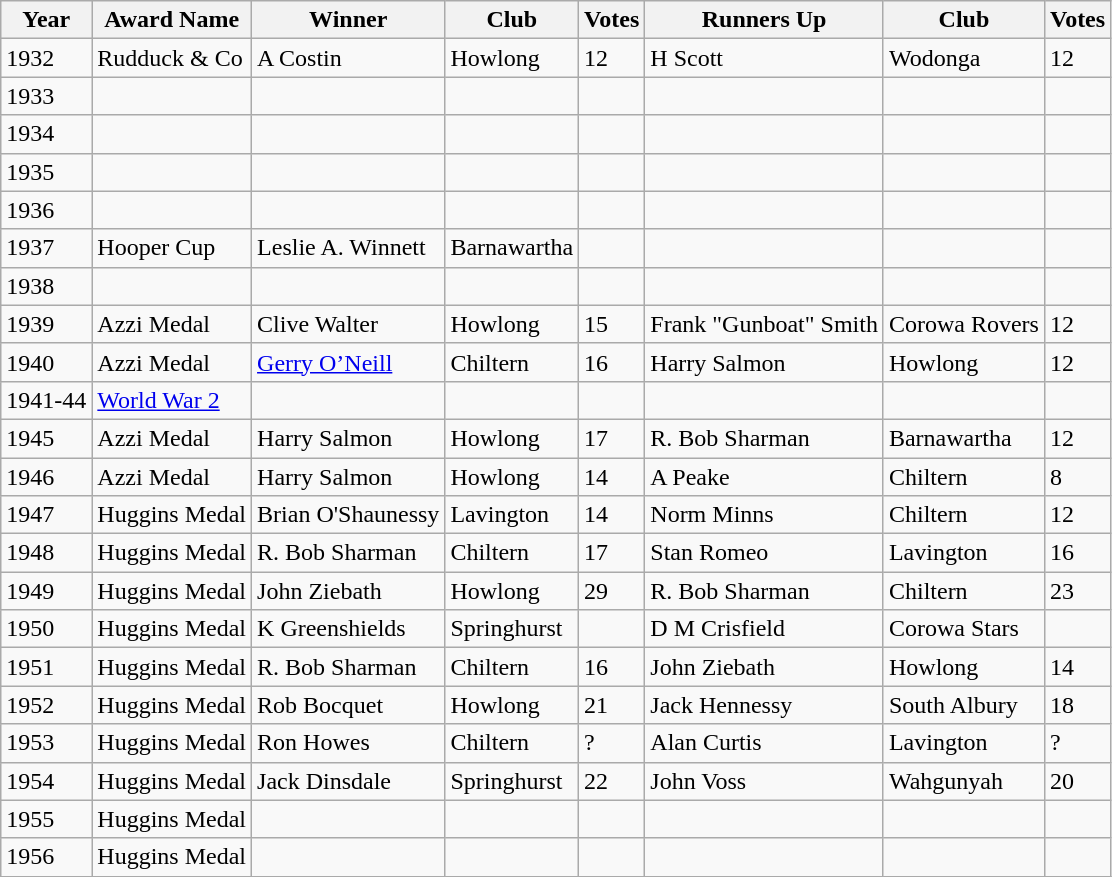<table class="wikitable sortable">
<tr>
<th>Year</th>
<th>Award Name</th>
<th><span><strong>Winner</strong></span></th>
<th>Club</th>
<th>Votes</th>
<th>Runners Up</th>
<th>Club</th>
<th>Votes</th>
</tr>
<tr>
<td>1932</td>
<td>Rudduck & Co</td>
<td>A Costin</td>
<td>Howlong</td>
<td>12</td>
<td>H Scott</td>
<td>Wodonga</td>
<td>12</td>
</tr>
<tr>
<td>1933</td>
<td></td>
<td></td>
<td></td>
<td></td>
<td></td>
<td></td>
<td></td>
</tr>
<tr>
<td>1934</td>
<td></td>
<td></td>
<td></td>
<td></td>
<td></td>
<td></td>
<td></td>
</tr>
<tr>
<td>1935</td>
<td></td>
<td></td>
<td></td>
<td></td>
<td></td>
<td></td>
<td></td>
</tr>
<tr>
<td>1936</td>
<td></td>
<td></td>
<td></td>
<td></td>
<td></td>
<td></td>
<td></td>
</tr>
<tr>
<td>1937</td>
<td>Hooper Cup</td>
<td>Leslie A. Winnett</td>
<td>Barnawartha</td>
<td></td>
<td></td>
<td></td>
<td></td>
</tr>
<tr>
<td>1938</td>
<td></td>
<td></td>
<td></td>
<td></td>
<td></td>
<td></td>
<td></td>
</tr>
<tr>
<td>1939</td>
<td>Azzi Medal</td>
<td>Clive Walter</td>
<td>Howlong</td>
<td>15</td>
<td>Frank "Gunboat" Smith</td>
<td>Corowa Rovers</td>
<td>12</td>
</tr>
<tr>
<td>1940</td>
<td>Azzi Medal</td>
<td><a href='#'>Gerry O’Neill</a></td>
<td>Chiltern</td>
<td>16</td>
<td>Harry Salmon</td>
<td>Howlong</td>
<td>12</td>
</tr>
<tr>
<td>1941-44</td>
<td><a href='#'>World War 2</a></td>
<td></td>
<td></td>
<td></td>
<td></td>
<td></td>
<td></td>
</tr>
<tr>
<td>1945</td>
<td>Azzi Medal</td>
<td>Harry Salmon</td>
<td>Howlong</td>
<td>17</td>
<td>R. Bob Sharman</td>
<td>Barnawartha</td>
<td>12</td>
</tr>
<tr>
<td>1946</td>
<td>Azzi Medal</td>
<td>Harry Salmon</td>
<td>Howlong</td>
<td>14</td>
<td>A Peake</td>
<td>Chiltern</td>
<td>8</td>
</tr>
<tr>
<td>1947</td>
<td>Huggins Medal</td>
<td>Brian O'Shaunessy</td>
<td>Lavington</td>
<td>14</td>
<td>Norm Minns</td>
<td>Chiltern</td>
<td>12</td>
</tr>
<tr>
<td>1948</td>
<td>Huggins Medal</td>
<td>R. Bob Sharman</td>
<td>Chiltern</td>
<td>17</td>
<td>Stan Romeo</td>
<td>Lavington</td>
<td>16</td>
</tr>
<tr>
<td>1949</td>
<td>Huggins Medal</td>
<td>John Ziebath</td>
<td>Howlong</td>
<td>29</td>
<td>R. Bob Sharman</td>
<td>Chiltern</td>
<td>23</td>
</tr>
<tr>
<td>1950</td>
<td>Huggins Medal</td>
<td>K Greenshields</td>
<td>Springhurst</td>
<td></td>
<td>D M Crisfield</td>
<td>Corowa Stars</td>
<td></td>
</tr>
<tr>
<td>1951</td>
<td>Huggins Medal</td>
<td>R. Bob Sharman</td>
<td>Chiltern</td>
<td>16</td>
<td>John Ziebath</td>
<td>Howlong</td>
<td>14</td>
</tr>
<tr>
<td>1952</td>
<td>Huggins Medal</td>
<td>Rob Bocquet</td>
<td>Howlong</td>
<td>21</td>
<td>Jack Hennessy</td>
<td>South Albury</td>
<td>18</td>
</tr>
<tr>
<td>1953</td>
<td>Huggins Medal</td>
<td>Ron Howes</td>
<td>Chiltern</td>
<td>?</td>
<td>Alan Curtis</td>
<td>Lavington</td>
<td>?</td>
</tr>
<tr>
<td>1954</td>
<td>Huggins Medal</td>
<td>Jack Dinsdale</td>
<td>Springhurst</td>
<td>22</td>
<td>John Voss</td>
<td>Wahgunyah</td>
<td>20</td>
</tr>
<tr>
<td>1955</td>
<td>Huggins Medal</td>
<td></td>
<td></td>
<td></td>
<td></td>
<td></td>
<td></td>
</tr>
<tr>
<td>1956</td>
<td>Huggins Medal</td>
<td></td>
<td></td>
<td></td>
<td></td>
<td></td>
<td></td>
</tr>
<tr>
</tr>
</table>
